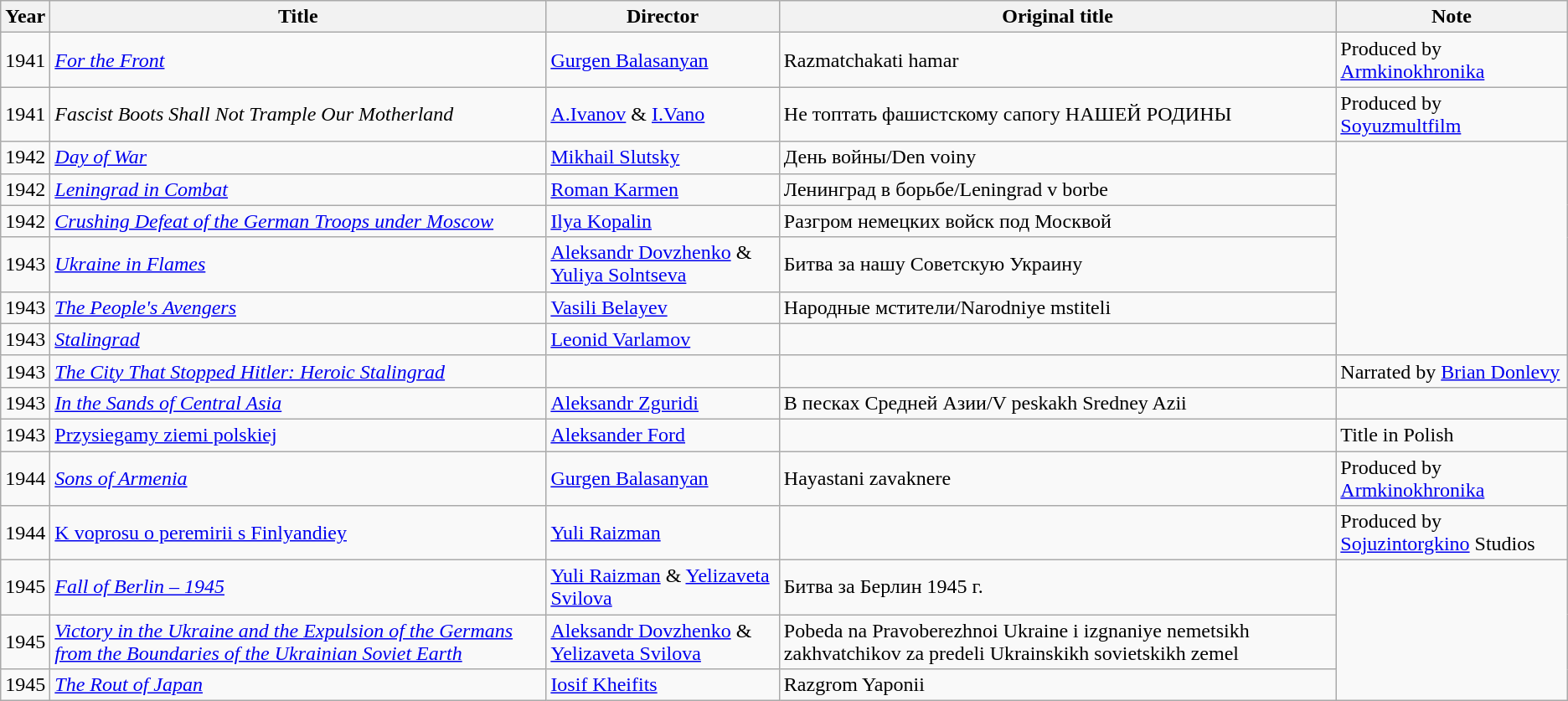<table class="wikitable">
<tr>
<th>Year</th>
<th>Title</th>
<th>Director</th>
<th>Original title</th>
<th>Note</th>
</tr>
<tr>
<td>1941</td>
<td><em><a href='#'>For the Front</a></em></td>
<td><a href='#'>Gurgen Balasanyan</a></td>
<td>Razmatchakati hamar</td>
<td>Produced by <a href='#'>Armkinokhronika</a></td>
</tr>
<tr>
<td>1941</td>
<td><em>Fascist Boots Shall Not Trample Our Motherland</em></td>
<td><a href='#'>A.Ivanov</a> & <a href='#'>I.Vano</a></td>
<td>Не топтать фашистскому сапогу НАШЕЙ РОДИНЫ</td>
<td>Produced by <a href='#'>Soyuzmultfilm</a></td>
</tr>
<tr>
<td>1942</td>
<td><em><a href='#'>Day of War</a></em></td>
<td><a href='#'>Mikhail Slutsky</a></td>
<td>День войны/Den voiny</td>
</tr>
<tr>
<td>1942</td>
<td><em><a href='#'>Leningrad in Combat</a></em></td>
<td><a href='#'>Roman Karmen</a></td>
<td>Ленинград в борьбе/Leningrad v borbe</td>
</tr>
<tr>
<td>1942</td>
<td><em><a href='#'>Crushing Defeat of the German Troops under Moscow</a></em></td>
<td><a href='#'>Ilya Kopalin</a></td>
<td>Разгром немецких войск под Москвой</td>
</tr>
<tr>
<td>1943</td>
<td><em><a href='#'>Ukraine in Flames</a></em></td>
<td><a href='#'>Aleksandr Dovzhenko</a> & <a href='#'>Yuliya Solntseva</a></td>
<td>Битва за нашу Советскую Украину</td>
</tr>
<tr>
<td>1943</td>
<td><em><a href='#'>The People's Avengers</a></em></td>
<td><a href='#'>Vasili Belayev</a></td>
<td>Народные мстители/Narodniye mstiteli</td>
</tr>
<tr>
<td>1943</td>
<td><em><a href='#'>Stalingrad</a></em></td>
<td><a href='#'>Leonid Varlamov</a></td>
<td></td>
</tr>
<tr>
<td>1943</td>
<td><em><a href='#'>The City That Stopped Hitler: Heroic Stalingrad</a></em></td>
<td></td>
<td></td>
<td>Narrated by <a href='#'>Brian Donlevy</a></td>
</tr>
<tr>
<td>1943</td>
<td><em><a href='#'>In the Sands of Central Asia</a></em></td>
<td><a href='#'>Aleksandr Zguridi</a></td>
<td>В песках Средней Азии/V peskakh Sredney Azii</td>
</tr>
<tr>
<td>1943</td>
<td><a href='#'>Przysiegamy ziemi polskiej</a></td>
<td><a href='#'>Aleksander Ford</a></td>
<td></td>
<td>Title in Polish</td>
</tr>
<tr>
<td>1944</td>
<td><em><a href='#'>Sons of Armenia</a></em></td>
<td><a href='#'>Gurgen Balasanyan</a></td>
<td>Hayastani zavaknere</td>
<td>Produced by <a href='#'>Armkinokhronika</a></td>
</tr>
<tr>
<td>1944</td>
<td><a href='#'>K voprosu o peremirii s Finlyandiey</a></td>
<td><a href='#'>Yuli Raizman</a></td>
<td></td>
<td>Produced by <a href='#'>Sojuzintorgkino</a> Studios</td>
</tr>
<tr>
<td>1945</td>
<td><em><a href='#'>Fall of Berlin – 1945</a></em></td>
<td><a href='#'>Yuli Raizman</a> & <a href='#'>Yelizaveta Svilova</a></td>
<td>Битва за Берлин 1945 г.</td>
</tr>
<tr>
<td>1945</td>
<td><em><a href='#'>Victory in the Ukraine and the Expulsion of the Germans from the Boundaries of the Ukrainian Soviet Earth</a></em></td>
<td><a href='#'>Aleksandr Dovzhenko</a> & <a href='#'>Yelizaveta Svilova</a></td>
<td>Pobeda na Pravoberezhnoi Ukraine i izgnaniye nemetsikh zakhvatchikov za predeli Ukrainskikh sovietskikh zemel</td>
</tr>
<tr>
<td>1945</td>
<td><em><a href='#'>The Rout of Japan</a></em></td>
<td><a href='#'>Iosif Kheifits</a></td>
<td>Razgrom Yaponii</td>
</tr>
</table>
